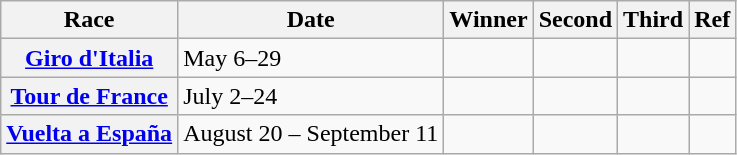<table class="wikitable plainrowheaders">
<tr>
<th>Race</th>
<th>Date</th>
<th>Winner</th>
<th>Second</th>
<th>Third</th>
<th>Ref</th>
</tr>
<tr>
<th scope=row> <a href='#'>Giro d'Italia</a></th>
<td>May 6–29</td>
<td></td>
<td></td>
<td></td>
<td></td>
</tr>
<tr>
<th scope=row> <a href='#'>Tour de France</a></th>
<td>July 2–24</td>
<td></td>
<td></td>
<td></td>
<td></td>
</tr>
<tr>
<th scope=row> <a href='#'>Vuelta a España</a></th>
<td>August 20 – September 11</td>
<td></td>
<td></td>
<td></td>
<td></td>
</tr>
</table>
